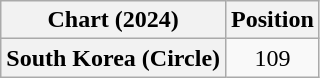<table class="wikitable plainrowheaders" style="text-align:center">
<tr>
<th scope="col">Chart (2024)</th>
<th scope="col">Position</th>
</tr>
<tr>
<th scope="row">South Korea (Circle)</th>
<td>109</td>
</tr>
</table>
